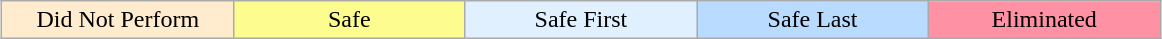<table class="wikitable" style="margin:1em auto; text-align:center;">
<tr>
<td style="background:#ffebcd; width:15%;">Did Not Perform</td>
<td bgcolor="#FDFC8F" width="15%">Safe</td>
<td style="background:#e0f0ff; width:15%;">Safe First</td>
<td style="background:#b8dbff; width:15%;">Safe Last</td>
<td bgcolor="#FF91A4" width="15%">Eliminated</td>
</tr>
</table>
